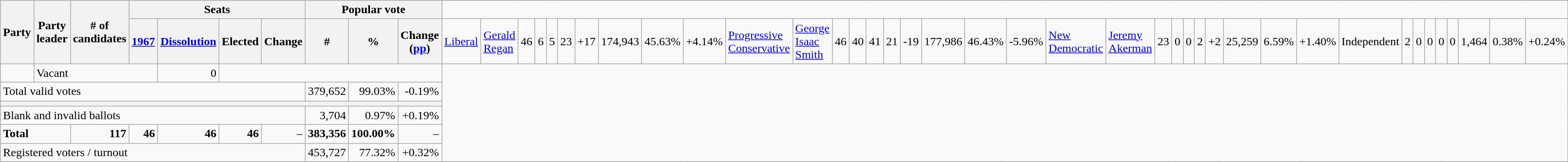<table class="wikitable">
<tr>
<th rowspan="2" colspan="2">Party</th>
<th rowspan="2">Party leader</th>
<th rowspan="2"># of<br>candidates</th>
<th colspan="4">Seats</th>
<th colspan="3">Popular vote</th>
</tr>
<tr>
<th><a href='#'>1967</a></th>
<th><span><a href='#'>Dissolution</a></span></th>
<th>Elected</th>
<th>Change</th>
<th>#</th>
<th>%</th>
<th>Change (<a href='#'>pp</a>)<br></th>
<td><a href='#'>Liberal</a></td>
<td><a href='#'>Gerald Regan</a></td>
<td align="right">46</td>
<td align="right">6</td>
<td align="right">5</td>
<td align="right">23</td>
<td align="right">+17</td>
<td align="right">174,943</td>
<td align="right">45.63%</td>
<td align="right">+4.14%<br></td>
<td><a href='#'>Progressive Conservative</a></td>
<td><a href='#'>George Isaac Smith</a></td>
<td align="right">46</td>
<td align="right">40</td>
<td align="right">41</td>
<td align="right">21</td>
<td align="right">-19</td>
<td align="right">177,986</td>
<td align="right">46.43%</td>
<td align="right">-5.96%<br></td>
<td><a href='#'>New Democratic</a></td>
<td><a href='#'>Jeremy Akerman</a></td>
<td align="right">23</td>
<td align="right">0</td>
<td align="right">0</td>
<td align="right">2</td>
<td align="right">+2</td>
<td align="right">25,259</td>
<td align="right">6.59%</td>
<td align="right">+1.40%<br></td>
<td colspan=2>Independent</td>
<td align="right">2</td>
<td align="right">0</td>
<td align="right">0</td>
<td align="right">0</td>
<td align="right">0</td>
<td align="right">1,464</td>
<td align="right">0.38%</td>
<td align="right">+0.24%</td>
</tr>
<tr>
<td> </td>
<td colspan=4>Vacant</td>
<td align="right">0</td>
<td colspan=5> </td>
</tr>
<tr>
<td colspan="8">Total valid votes</td>
<td align="right">379,652</td>
<td align="right">99.03%</td>
<td align="right">-0.19%</td>
</tr>
<tr>
<th colspan="11"></th>
</tr>
<tr>
<td colspan="8">Blank and invalid ballots</td>
<td align="right">3,704</td>
<td align="right">0.97%</td>
<td align="right">+0.19%</td>
</tr>
<tr>
<td colspan=3><strong>Total</strong></td>
<td align="right"><strong>117</strong></td>
<td align="right"><strong>46</strong></td>
<td align="right"><strong>46</strong></td>
<td align="right"><strong>46</strong></td>
<td align="right">–</td>
<td align="right"><strong>383,356</strong></td>
<td align="right"><strong>100.00%</strong></td>
<td align="right">–</td>
</tr>
<tr>
<td colspan="8">Registered voters / turnout</td>
<td align="right">453,727</td>
<td align="right">77.32%</td>
<td align="right">+0.32%</td>
</tr>
</table>
